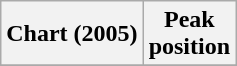<table class="wikitable plainrowheaders">
<tr>
<th scope="col">Chart (2005)</th>
<th scope="col">Peak<br>position</th>
</tr>
<tr>
</tr>
</table>
